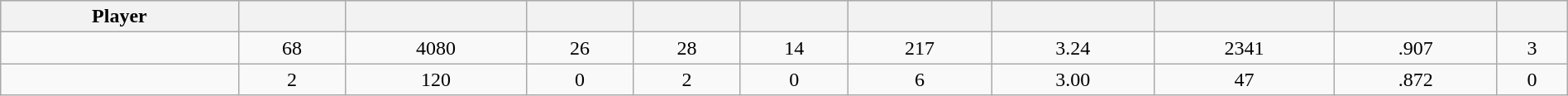<table class="wikitable sortable" style="width:100%;">
<tr style="text-align:center; background:#ddd;">
<th>Player</th>
<th></th>
<th></th>
<th></th>
<th></th>
<th></th>
<th></th>
<th></th>
<th></th>
<th></th>
<th></th>
</tr>
<tr align=center>
<td></td>
<td>68</td>
<td>4080</td>
<td>26</td>
<td>28</td>
<td>14</td>
<td>217</td>
<td>3.24</td>
<td>2341</td>
<td>.907</td>
<td>3</td>
</tr>
<tr align=center>
<td></td>
<td>2</td>
<td>120</td>
<td>0</td>
<td>2</td>
<td>0</td>
<td>6</td>
<td>3.00</td>
<td>47</td>
<td>.872</td>
<td>0</td>
</tr>
</table>
